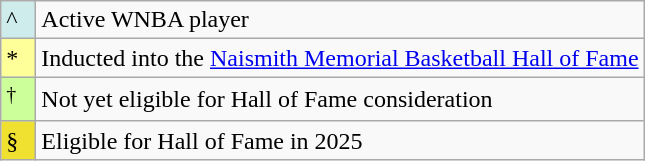<table class="wikitable">
<tr>
<td style="background:#CFECEC; width:1em">^</td>
<td>Active WNBA player</td>
</tr>
<tr>
<td style="background:#FFFF99; width:1em">*</td>
<td>Inducted into the <a href='#'>Naismith Memorial Basketball Hall of Fame</a></td>
</tr>
<tr>
<td style="background:#CCFF99; width:1em"><sup>†</sup></td>
<td>Not yet eligible for Hall of Fame consideration</td>
</tr>
<tr>
<td style="background:#F0E130; width:1em">§</td>
<td>Eligible for Hall of Fame in 2025</td>
</tr>
</table>
